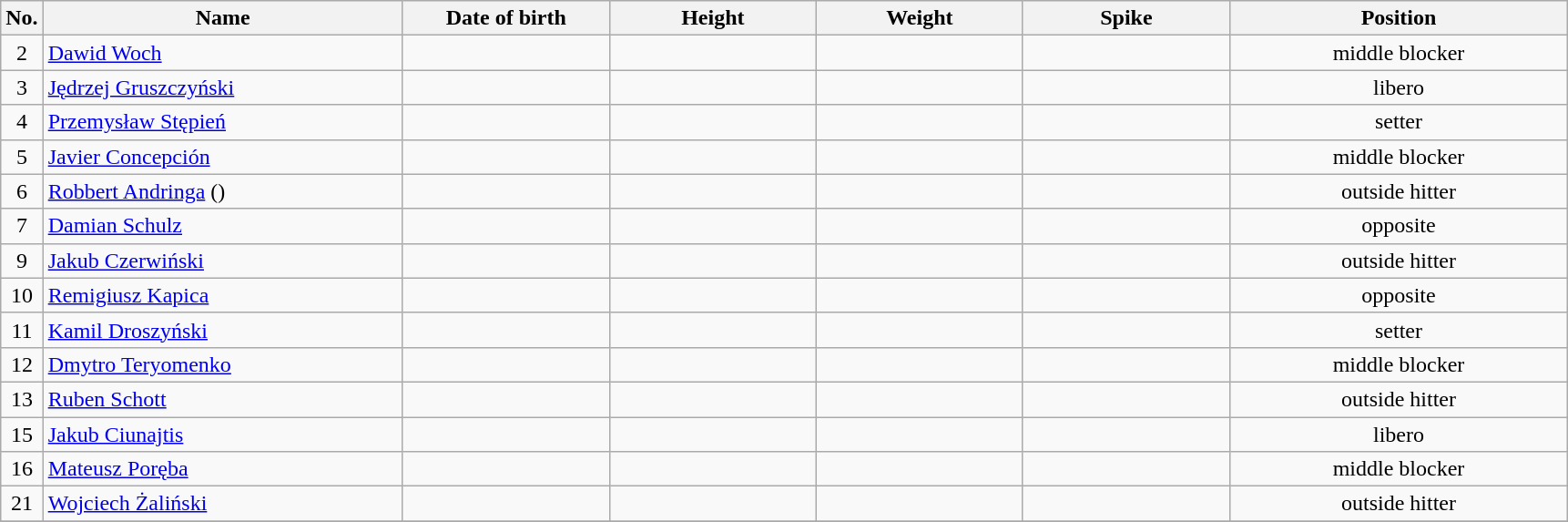<table class="wikitable sortable" style="font-size:100%; text-align:center;">
<tr>
<th>No.</th>
<th style="width:16em">Name</th>
<th style="width:9em">Date of birth</th>
<th style="width:9em">Height</th>
<th style="width:9em">Weight</th>
<th style="width:9em">Spike</th>
<th style="width:15em">Position</th>
</tr>
<tr>
<td>2</td>
<td align=left> <a href='#'>Dawid Woch</a></td>
<td align=right></td>
<td></td>
<td></td>
<td></td>
<td>middle blocker</td>
</tr>
<tr>
<td>3</td>
<td align=left> <a href='#'>Jędrzej Gruszczyński</a></td>
<td align=right></td>
<td></td>
<td></td>
<td></td>
<td>libero</td>
</tr>
<tr>
<td>4</td>
<td align=left> <a href='#'>Przemysław Stępień</a></td>
<td align=right></td>
<td></td>
<td></td>
<td></td>
<td>setter</td>
</tr>
<tr>
<td>5</td>
<td align=left> <a href='#'>Javier Concepción</a></td>
<td align=right></td>
<td></td>
<td></td>
<td></td>
<td>middle blocker</td>
</tr>
<tr>
<td>6</td>
<td align=left> <a href='#'>Robbert Andringa</a> ()</td>
<td align=right></td>
<td></td>
<td></td>
<td></td>
<td>outside hitter</td>
</tr>
<tr>
<td>7</td>
<td align=left> <a href='#'>Damian Schulz</a></td>
<td align=right></td>
<td></td>
<td></td>
<td></td>
<td>opposite</td>
</tr>
<tr>
<td>9</td>
<td align=left> <a href='#'>Jakub Czerwiński</a></td>
<td align=right></td>
<td></td>
<td></td>
<td></td>
<td>outside hitter</td>
</tr>
<tr>
<td>10</td>
<td align=left> <a href='#'>Remigiusz Kapica</a></td>
<td align=right></td>
<td></td>
<td></td>
<td></td>
<td>opposite</td>
</tr>
<tr>
<td>11</td>
<td align=left> <a href='#'>Kamil Droszyński</a></td>
<td align=right></td>
<td></td>
<td></td>
<td></td>
<td>setter</td>
</tr>
<tr>
<td>12</td>
<td align=left> <a href='#'>Dmytro Teryomenko</a></td>
<td align=right></td>
<td></td>
<td></td>
<td></td>
<td>middle blocker</td>
</tr>
<tr>
<td>13</td>
<td align=left> <a href='#'>Ruben Schott</a></td>
<td align=right></td>
<td></td>
<td></td>
<td></td>
<td>outside hitter</td>
</tr>
<tr>
<td>15</td>
<td align=left> <a href='#'>Jakub Ciunajtis</a></td>
<td align=right></td>
<td></td>
<td></td>
<td></td>
<td>libero</td>
</tr>
<tr>
<td>16</td>
<td align=left> <a href='#'>Mateusz Poręba</a></td>
<td align=right></td>
<td></td>
<td></td>
<td></td>
<td>middle blocker</td>
</tr>
<tr>
<td>21</td>
<td align=left> <a href='#'>Wojciech Żaliński</a></td>
<td align=right></td>
<td></td>
<td></td>
<td></td>
<td>outside hitter</td>
</tr>
<tr>
</tr>
</table>
